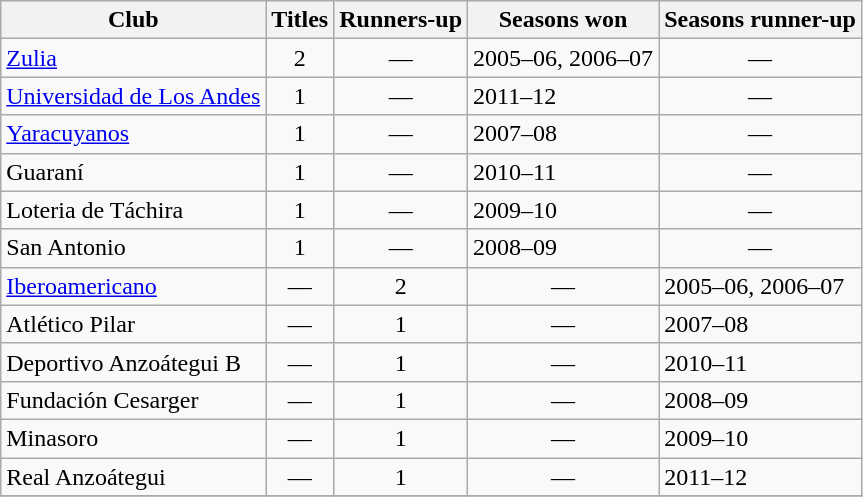<table class="wikitable sortable plainrowheaders">
<tr>
<th scope=col>Club</th>
<th scope=col>Titles</th>
<th scope=col>Runners-up</th>
<th scope=col>Seasons won</th>
<th scope=col>Seasons runner-up</th>
</tr>
<tr>
<td><a href='#'>Zulia</a></td>
<td align=center>2</td>
<td align=center>—</td>
<td>2005–06, 2006–07</td>
<td align=center>—</td>
</tr>
<tr>
<td><a href='#'>Universidad de Los Andes</a></td>
<td align=center>1</td>
<td align=center>—</td>
<td>2011–12</td>
<td align=center>—</td>
</tr>
<tr>
<td><a href='#'>Yaracuyanos</a></td>
<td align=center>1</td>
<td align=center>—</td>
<td>2007–08</td>
<td align=center>—</td>
</tr>
<tr>
<td>Guaraní</td>
<td align=center>1</td>
<td align=center>—</td>
<td>2010–11</td>
<td align=center>—</td>
</tr>
<tr>
<td>Loteria de Táchira</td>
<td align=center>1</td>
<td align=center>—</td>
<td>2009–10</td>
<td align=center>—</td>
</tr>
<tr>
<td>San Antonio</td>
<td align=center>1</td>
<td align=center>—</td>
<td>2008–09</td>
<td align=center>—</td>
</tr>
<tr>
<td><a href='#'>Iberoamericano</a></td>
<td align=center>—</td>
<td align=center>2</td>
<td align=center>—</td>
<td>2005–06, 2006–07</td>
</tr>
<tr>
<td>Atlético Pilar</td>
<td align=center>—</td>
<td align=center>1</td>
<td align=center>—</td>
<td>2007–08</td>
</tr>
<tr>
<td>Deportivo Anzoátegui B</td>
<td align=center>—</td>
<td align=center>1</td>
<td align=center>—</td>
<td>2010–11</td>
</tr>
<tr>
<td>Fundación Cesarger</td>
<td align=center>—</td>
<td align=center>1</td>
<td align=center>—</td>
<td>2008–09</td>
</tr>
<tr>
<td>Minasoro</td>
<td align=center>—</td>
<td align=center>1</td>
<td align=center>—</td>
<td>2009–10</td>
</tr>
<tr>
<td>Real Anzoátegui</td>
<td align=center>—</td>
<td align=center>1</td>
<td align=center>—</td>
<td>2011–12</td>
</tr>
<tr>
</tr>
</table>
